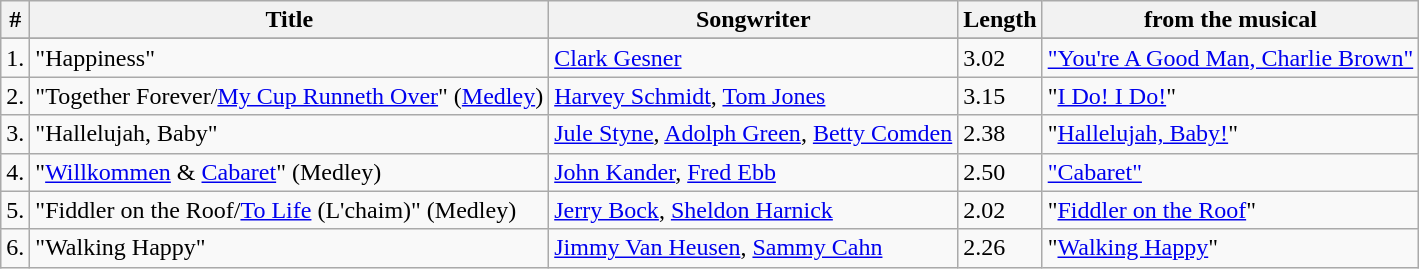<table class="wikitable">
<tr>
<th>#</th>
<th>Title</th>
<th>Songwriter</th>
<th>Length</th>
<th>from the musical</th>
</tr>
<tr bgcolor="#ebf5ff">
</tr>
<tr>
<td>1.</td>
<td>"Happiness"</td>
<td><a href='#'>Clark Gesner</a></td>
<td>3.02</td>
<td><a href='#'>"You're A Good Man, Charlie Brown"</a></td>
</tr>
<tr>
<td>2.</td>
<td>"Together Forever/<a href='#'>My Cup Runneth Over</a>" (<a href='#'>Medley</a>)</td>
<td><a href='#'>Harvey Schmidt</a>, <a href='#'>Tom Jones</a></td>
<td>3.15</td>
<td>"<a href='#'>I Do! I Do!</a>"</td>
</tr>
<tr>
<td>3.</td>
<td>"Hallelujah, Baby"</td>
<td><a href='#'>Jule Styne</a>, <a href='#'>Adolph Green</a>, <a href='#'>Betty Comden</a></td>
<td>2.38</td>
<td>"<a href='#'>Hallelujah, Baby!</a>"</td>
</tr>
<tr>
<td>4.</td>
<td>"<a href='#'>Willkommen</a> & <a href='#'>Cabaret</a>" (Medley)</td>
<td><a href='#'>John Kander</a>, <a href='#'>Fred Ebb</a></td>
<td>2.50</td>
<td><a href='#'>"Cabaret"</a></td>
</tr>
<tr>
<td>5.</td>
<td>"Fiddler on the Roof/<a href='#'>To Life</a> (L'chaim)" (Medley)</td>
<td><a href='#'>Jerry Bock</a>, <a href='#'>Sheldon Harnick</a></td>
<td>2.02</td>
<td>"<a href='#'>Fiddler on the Roof</a>"</td>
</tr>
<tr>
<td>6.</td>
<td>"Walking Happy"</td>
<td><a href='#'>Jimmy Van Heusen</a>, <a href='#'>Sammy Cahn</a></td>
<td>2.26</td>
<td>"<a href='#'>Walking Happy</a>"</td>
</tr>
</table>
